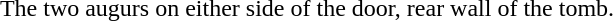<table align =center>
<tr>
<td></td>
<td>The two augurs on either side of the door, rear wall of the tomb.</td>
<td></td>
<td></td>
</tr>
</table>
